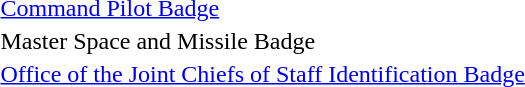<table>
<tr>
<td></td>
<td><a href='#'>Command Pilot Badge</a></td>
</tr>
<tr>
<td><span></span></td>
<td>Master Space and Missile Badge</td>
</tr>
<tr>
<td></td>
<td><a href='#'>Office of the Joint Chiefs of Staff Identification Badge</a></td>
</tr>
</table>
